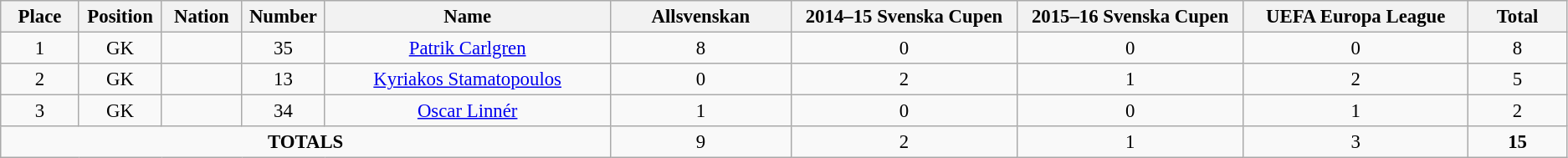<table class="wikitable" style="font-size: 95%; text-align: center;">
<tr>
<th width=60>Place</th>
<th width=60>Position</th>
<th width=60>Nation</th>
<th width=60>Number</th>
<th width=250>Name</th>
<th width=150>Allsvenskan</th>
<th width=200>2014–15 Svenska Cupen</th>
<th width=200>2015–16 Svenska Cupen</th>
<th width=200>UEFA Europa League</th>
<th width=80><strong>Total</strong></th>
</tr>
<tr>
<td>1</td>
<td>GK</td>
<td></td>
<td>35</td>
<td><a href='#'>Patrik Carlgren</a></td>
<td>8</td>
<td>0</td>
<td>0</td>
<td>0</td>
<td>8</td>
</tr>
<tr>
<td>2</td>
<td>GK</td>
<td></td>
<td>13</td>
<td><a href='#'>Kyriakos Stamatopoulos</a></td>
<td>0</td>
<td>2</td>
<td>1</td>
<td>2</td>
<td>5</td>
</tr>
<tr>
<td>3</td>
<td>GK</td>
<td></td>
<td>34</td>
<td><a href='#'>Oscar Linnér</a></td>
<td>1</td>
<td>0</td>
<td>0</td>
<td>1</td>
<td>2</td>
</tr>
<tr>
<td colspan="5"><strong>TOTALS</strong></td>
<td>9</td>
<td>2</td>
<td>1</td>
<td>3</td>
<td><strong>15</strong></td>
</tr>
</table>
